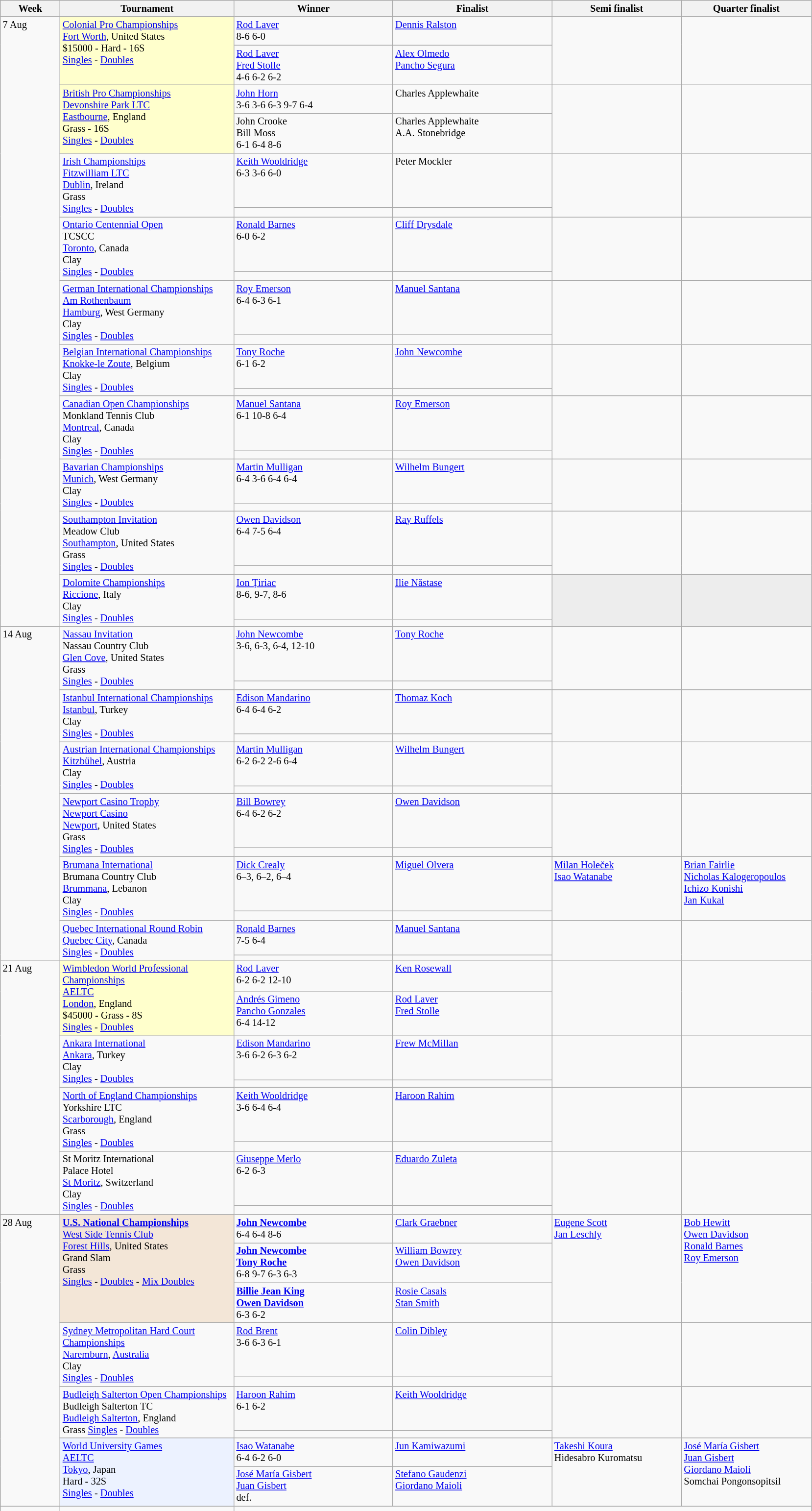<table class="wikitable" style="font-size:85%;">
<tr>
<th width="75">Week</th>
<th width="230">Tournament</th>
<th width="210">Winner</th>
<th width="210">Finalist</th>
<th width="170">Semi finalist</th>
<th width="170">Quarter finalist</th>
</tr>
<tr valign=top>
<td rowspan=20>7 Aug</td>
<td bgcolor="#ffc" rowspan=2><a href='#'>Colonial Pro Championships</a><br><a href='#'>Fort Worth</a>, United States<br>$15000 - Hard - 16S<br><a href='#'>Singles</a> - <a href='#'>Doubles</a></td>
<td> <a href='#'>Rod Laver</a><br>8-6 6-0</td>
<td> <a href='#'>Dennis Ralston</a></td>
<td rowspan=2></td>
<td rowspan=2></td>
</tr>
<tr valign=top>
<td> <a href='#'>Rod Laver</a><br> <a href='#'>Fred Stolle</a><br>4-6 6-2 6-2</td>
<td> <a href='#'>Alex Olmedo</a><br> <a href='#'>Pancho Segura</a></td>
</tr>
<tr valign=top>
<td bgcolor="#ffc" rowspan=2><a href='#'>British Pro Championships</a><br><a href='#'>Devonshire Park LTC</a><br><a href='#'>Eastbourne</a>, England<br>Grass - 16S<br><a href='#'>Singles</a> - <a href='#'>Doubles</a></td>
<td> <a href='#'>John Horn</a><br>3-6 3-6 6-3 9-7 6-4</td>
<td> Charles Applewhaite</td>
<td rowspan=2></td>
<td rowspan=2></td>
</tr>
<tr valign=top>
<td> John Crooke<br> Bill Moss<br>6-1 6-4 8-6</td>
<td> Charles Applewhaite<br> A.A. Stonebridge</td>
</tr>
<tr valign=top>
<td rowspan=2><a href='#'>Irish Championships</a><br><a href='#'>Fitzwilliam LTC</a><br><a href='#'>Dublin</a>, Ireland<br>Grass<br><a href='#'>Singles</a> - <a href='#'>Doubles</a></td>
<td> <a href='#'>Keith Wooldridge</a><br>6-3 3-6 6-0</td>
<td> Peter Mockler</td>
<td rowspan=2></td>
<td rowspan=2></td>
</tr>
<tr valign=top>
<td></td>
<td></td>
</tr>
<tr valign=top>
<td rowspan=2><a href='#'>Ontario Centennial Open</a><br>TCSCC<br><a href='#'>Toronto</a>, Canada<br>Clay<br><a href='#'>Singles</a> - <a href='#'>Doubles</a></td>
<td> <a href='#'>Ronald Barnes</a><br>6-0 6-2</td>
<td> <a href='#'>Cliff Drysdale</a></td>
<td rowspan=2></td>
<td rowspan=2></td>
</tr>
<tr valign=top>
<td></td>
<td></td>
</tr>
<tr valign=top>
<td rowspan=2><a href='#'>German International Championships</a><br><a href='#'>Am Rothenbaum</a><br><a href='#'>Hamburg</a>, West Germany<br>Clay<br><a href='#'>Singles</a> - <a href='#'>Doubles</a></td>
<td> <a href='#'>Roy Emerson</a><br>6-4 6-3 6-1</td>
<td> <a href='#'>Manuel Santana</a></td>
<td rowspan=2></td>
<td rowspan=2></td>
</tr>
<tr valign=top>
<td></td>
<td></td>
</tr>
<tr valign=top>
<td rowspan=2><a href='#'>Belgian International Championships</a><br><a href='#'>Knokke-le Zoute</a>, Belgium<br>Clay<br><a href='#'>Singles</a> - <a href='#'>Doubles</a></td>
<td> <a href='#'>Tony Roche</a><br>6-1 6-2</td>
<td> <a href='#'>John Newcombe</a></td>
<td rowspan=2></td>
<td rowspan=2></td>
</tr>
<tr valign=top>
<td></td>
<td></td>
</tr>
<tr valign=top>
<td rowspan=2><a href='#'>Canadian Open Championships</a><br>Monkland Tennis Club<br><a href='#'>Montreal</a>, Canada<br>Clay<br><a href='#'>Singles</a> - <a href='#'>Doubles</a></td>
<td> <a href='#'>Manuel Santana</a><br>6-1 10-8 6-4</td>
<td> <a href='#'>Roy Emerson</a></td>
<td rowspan=2></td>
<td rowspan=2></td>
</tr>
<tr valign=top>
<td></td>
<td></td>
</tr>
<tr valign=top>
<td rowspan=2><a href='#'>Bavarian Championships</a><br><a href='#'>Munich</a>, West Germany<br>Clay<br><a href='#'>Singles</a> - <a href='#'>Doubles</a></td>
<td> <a href='#'>Martin Mulligan</a><br>6-4 3-6 6-4 6-4</td>
<td> <a href='#'>Wilhelm Bungert</a></td>
<td rowspan=2></td>
<td rowspan=2></td>
</tr>
<tr valign=top>
<td></td>
<td></td>
</tr>
<tr valign=top>
<td rowspan=2><a href='#'>Southampton Invitation</a><br>Meadow Club<br><a href='#'>Southampton</a>, United States<br>Grass<br><a href='#'>Singles</a> - <a href='#'>Doubles</a></td>
<td> <a href='#'>Owen Davidson</a><br>6-4 7-5 6-4</td>
<td> <a href='#'>Ray Ruffels</a></td>
<td rowspan=2></td>
<td rowspan=2></td>
</tr>
<tr valign=top>
<td></td>
<td></td>
</tr>
<tr valign=top>
<td rowspan=2><a href='#'>Dolomite Championships</a><br><a href='#'>Riccione</a>, Italy<br>Clay<br><a href='#'>Singles</a> - <a href='#'>Doubles</a></td>
<td> <a href='#'>Ion Țiriac</a><br>8-6, 9-7, 8-6</td>
<td> <a href='#'>Ilie Năstase</a></td>
<td style="background:#ededed;" rowspan=2></td>
<td style="background:#ededed;" rowspan=2></td>
</tr>
<tr valign=top>
<td></td>
<td></td>
</tr>
<tr valign=top>
<td rowspan=12>14 Aug</td>
<td rowspan=2><a href='#'>Nassau Invitation</a><br>Nassau Country Club<br><a href='#'>Glen Cove</a>, United States<br>Grass<br><a href='#'>Singles</a> - <a href='#'>Doubles</a></td>
<td> <a href='#'>John Newcombe</a><br>3-6, 6-3, 6-4, 12-10</td>
<td> <a href='#'>Tony Roche</a></td>
<td rowspan=2></td>
<td rowspan=2></td>
</tr>
<tr valign=top>
<td></td>
<td></td>
</tr>
<tr valign=top>
<td rowspan=2><a href='#'>Istanbul International Championships</a><br><a href='#'>Istanbul</a>, Turkey<br>Clay<br><a href='#'>Singles</a> - <a href='#'>Doubles</a></td>
<td> <a href='#'>Edison Mandarino</a><br>6-4 6-4 6-2</td>
<td> <a href='#'>Thomaz Koch</a></td>
<td rowspan=2></td>
<td rowspan=2></td>
</tr>
<tr valign=top>
<td></td>
<td></td>
</tr>
<tr valign=top>
<td rowspan=2><a href='#'>Austrian International Championships</a><br><a href='#'>Kitzbühel</a>, Austria<br>Clay<br><a href='#'>Singles</a> - <a href='#'>Doubles</a></td>
<td> <a href='#'>Martin Mulligan</a><br>6-2 6-2 2-6 6-4</td>
<td> <a href='#'>Wilhelm Bungert</a></td>
<td rowspan=2></td>
<td rowspan=2></td>
</tr>
<tr valign=top>
<td></td>
<td></td>
</tr>
<tr valign=top>
<td rowspan=2><a href='#'>Newport Casino Trophy</a><br><a href='#'>Newport Casino</a><br><a href='#'>Newport</a>, United States<br>Grass<br><a href='#'>Singles</a> - <a href='#'>Doubles</a></td>
<td> <a href='#'>Bill Bowrey</a><br>6-4 6-2 6-2</td>
<td> <a href='#'>Owen Davidson</a></td>
<td rowspan=2></td>
<td rowspan=2></td>
</tr>
<tr valign=top>
<td></td>
<td></td>
</tr>
<tr valign=top>
<td rowspan=2><a href='#'>Brumana International</a><br>Brumana Country Club<br><a href='#'>Brummana</a>, Lebanon<br>Clay<br><a href='#'>Singles</a> - <a href='#'>Doubles</a></td>
<td> <a href='#'>Dick Crealy</a><br>6–3, 6–2, 6–4</td>
<td> <a href='#'>Miguel Olvera</a></td>
<td rowspan=2> <a href='#'>Milan Holeček</a>  <br> <a href='#'>Isao Watanabe</a></td>
<td rowspan=2> <a href='#'>Brian Fairlie</a> <br> <a href='#'>Nicholas Kalogeropoulos</a><br>  <a href='#'>Ichizo Konishi</a><br> <a href='#'>Jan Kukal</a></td>
</tr>
<tr valign=top>
<td></td>
<td></td>
</tr>
<tr valign=top>
<td rowspan=2><a href='#'>Quebec International Round Robin</a><br><a href='#'>Quebec City</a>, Canada<br><a href='#'>Singles</a> - <a href='#'>Doubles</a></td>
<td> <a href='#'>Ronald Barnes</a><br>7-5 6-4</td>
<td> <a href='#'>Manuel Santana</a></td>
<td rowspan=2></td>
<td rowspan=2></td>
</tr>
<tr valign=top>
<td></td>
<td></td>
</tr>
<tr valign=top>
<td rowspan=8>21 Aug</td>
<td bgcolor="#ffc" rowspan=2><a href='#'>Wimbledon World Professional Championships</a><br><a href='#'>AELTC</a><br><a href='#'>London</a>, England<br>$45000 - Grass - 8S<br><a href='#'>Singles</a> - <a href='#'>Doubles</a></td>
<td> <a href='#'>Rod Laver</a><br>6-2 6-2 12-10</td>
<td> <a href='#'>Ken Rosewall</a></td>
<td rowspan=2></td>
<td rowspan=2></td>
</tr>
<tr valign=top>
<td> <a href='#'>Andrés Gimeno</a><br> <a href='#'>Pancho Gonzales</a><br>6-4 14-12</td>
<td> <a href='#'>Rod Laver</a><br> <a href='#'>Fred Stolle</a></td>
</tr>
<tr valign=top>
<td rowspan=2><a href='#'>Ankara International</a><br><a href='#'>Ankara</a>, Turkey<br>Clay<br><a href='#'>Singles</a> - <a href='#'>Doubles</a></td>
<td> <a href='#'>Edison Mandarino</a><br>3-6 6-2 6-3 6-2</td>
<td> <a href='#'>Frew McMillan</a></td>
<td rowspan=2></td>
<td rowspan=2></td>
</tr>
<tr valign=top>
<td></td>
<td></td>
</tr>
<tr valign=top>
<td rowspan=2><a href='#'>North of England Championships</a><br>Yorkshire LTC<br><a href='#'>Scarborough</a>, England<br>Grass<br><a href='#'>Singles</a> - <a href='#'>Doubles</a></td>
<td> <a href='#'>Keith Wooldridge</a><br>3-6 6-4 6-4</td>
<td> <a href='#'>Haroon Rahim</a></td>
<td rowspan=2></td>
<td rowspan=2></td>
</tr>
<tr valign=top>
<td></td>
<td></td>
</tr>
<tr valign=top>
<td rowspan=2>St Moritz International<br>Palace Hotel<br><a href='#'>St Moritz</a>, Switzerland<br>Clay<br><a href='#'>Singles</a> - <a href='#'>Doubles</a></td>
<td> <a href='#'>Giuseppe Merlo</a><br>6-2 6-3</td>
<td> <a href='#'>Eduardo Zuleta</a></td>
<td rowspan=2></td>
<td rowspan=2></td>
</tr>
<tr valign=top>
<td></td>
<td></td>
</tr>
<tr valign=top>
<td rowspan=9>28 Aug</td>
<td style="background:#F3E6D7" rowspan=3><strong><a href='#'>U.S. National Championships</a></strong><br>	<a href='#'>West Side Tennis Club</a><br><a href='#'>Forest Hills</a>, United States<br>Grand Slam<br>Grass<br><a href='#'>Singles</a> - <a href='#'>Doubles</a> - <a href='#'>Mix Doubles</a></td>
<td> <strong><a href='#'>John Newcombe</a></strong><br>6-4 6-4 8-6</td>
<td> <a href='#'>Clark Graebner</a></td>
<td rowspan=3> <a href='#'>Eugene Scott</a><br> <a href='#'>Jan Leschly</a></td>
<td rowspan=3> <a href='#'>Bob Hewitt</a><br> <a href='#'>Owen Davidson</a><br> <a href='#'>Ronald Barnes</a><br> <a href='#'>Roy Emerson</a></td>
</tr>
<tr valign=top>
<td> <strong><a href='#'>John Newcombe</a></strong><br> <strong><a href='#'>Tony Roche</a></strong><br>6-8 9-7 6-3 6-3</td>
<td> <a href='#'>William Bowrey</a><br> <a href='#'>Owen Davidson</a></td>
</tr>
<tr valign=top>
<td> <strong><a href='#'>Billie Jean King</a></strong><br> <strong><a href='#'>Owen Davidson</a></strong><br>6-3 6-2</td>
<td> <a href='#'>Rosie Casals</a><br> <a href='#'>Stan Smith</a></td>
</tr>
<tr valign=top>
<td rowspan=2><a href='#'>Sydney Metropolitan Hard Court Championships</a><br><a href='#'>Naremburn</a>, <a href='#'>Australia</a><br>Clay<br><a href='#'>Singles</a> - <a href='#'>Doubles</a></td>
<td> <a href='#'>Rod Brent</a><br>3-6 6-3 6-1</td>
<td> <a href='#'>Colin Dibley</a></td>
<td rowspan=2></td>
<td rowspan=2></td>
</tr>
<tr valign=top>
<td></td>
<td></td>
</tr>
<tr valign=top>
<td rowspan=2><a href='#'>Budleigh Salterton Open Championships</a><br>Budleigh Salterton TC<br><a href='#'>Budleigh Salterton</a>, England<br>Grass <a href='#'>Singles</a> - <a href='#'>Doubles</a></td>
<td> <a href='#'>Haroon Rahim</a><br>6-1 6-2</td>
<td> <a href='#'>Keith Wooldridge</a></td>
<td rowspan=2></td>
<td rowspan=2></td>
</tr>
<tr valign=top>
<td></td>
<td></td>
</tr>
<tr valign=top>
<td style="background:#ECF2FF;" rowspan=2><a href='#'>World University Games</a><br><a href='#'>AELTC</a><br><a href='#'>Tokyo</a>, Japan<br>Hard - 32S<br><a href='#'>Singles</a> - <a href='#'>Doubles</a></td>
<td> <a href='#'>Isao Watanabe</a><br>6-4 6-2 6-0</td>
<td> <a href='#'>Jun Kamiwazumi</a></td>
<td rowspan=2>  <a href='#'>Takeshi Koura</a><br> Hidesabro Kuromatsu</td>
<td rowspan=2> <a href='#'>José María Gisbert</a><br> <a href='#'>Juan Gisbert</a><br> <a href='#'>Giordano Maioli</a><br> Somchai Pongonsopitsil</td>
</tr>
<tr valign=top>
<td> <a href='#'>José María Gisbert</a><br> <a href='#'>Juan Gisbert</a><br>def.</td>
<td> <a href='#'>Stefano Gaudenzi</a><br> <a href='#'>Giordano Maioli</a></td>
</tr>
<tr valign=top>
<td></td>
<td></td>
</tr>
<tr valign=top>
</tr>
</table>
